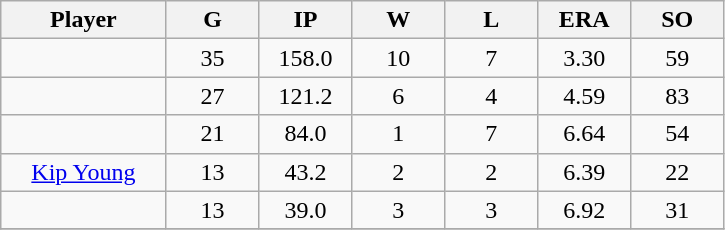<table class="wikitable sortable">
<tr>
<th bgcolor="#DDDDFF" width="16%">Player</th>
<th bgcolor="#DDDDFF" width="9%">G</th>
<th bgcolor="#DDDDFF" width="9%">IP</th>
<th bgcolor="#DDDDFF" width="9%">W</th>
<th bgcolor="#DDDDFF" width="9%">L</th>
<th bgcolor="#DDDDFF" width="9%">ERA</th>
<th bgcolor="#DDDDFF" width="9%">SO</th>
</tr>
<tr align="center">
<td></td>
<td>35</td>
<td>158.0</td>
<td>10</td>
<td>7</td>
<td>3.30</td>
<td>59</td>
</tr>
<tr align="center">
<td></td>
<td>27</td>
<td>121.2</td>
<td>6</td>
<td>4</td>
<td>4.59</td>
<td>83</td>
</tr>
<tr align="center">
<td></td>
<td>21</td>
<td>84.0</td>
<td>1</td>
<td>7</td>
<td>6.64</td>
<td>54</td>
</tr>
<tr align="center">
<td><a href='#'>Kip Young</a></td>
<td>13</td>
<td>43.2</td>
<td>2</td>
<td>2</td>
<td>6.39</td>
<td>22</td>
</tr>
<tr align=center>
<td></td>
<td>13</td>
<td>39.0</td>
<td>3</td>
<td>3</td>
<td>6.92</td>
<td>31</td>
</tr>
<tr align="center">
</tr>
</table>
